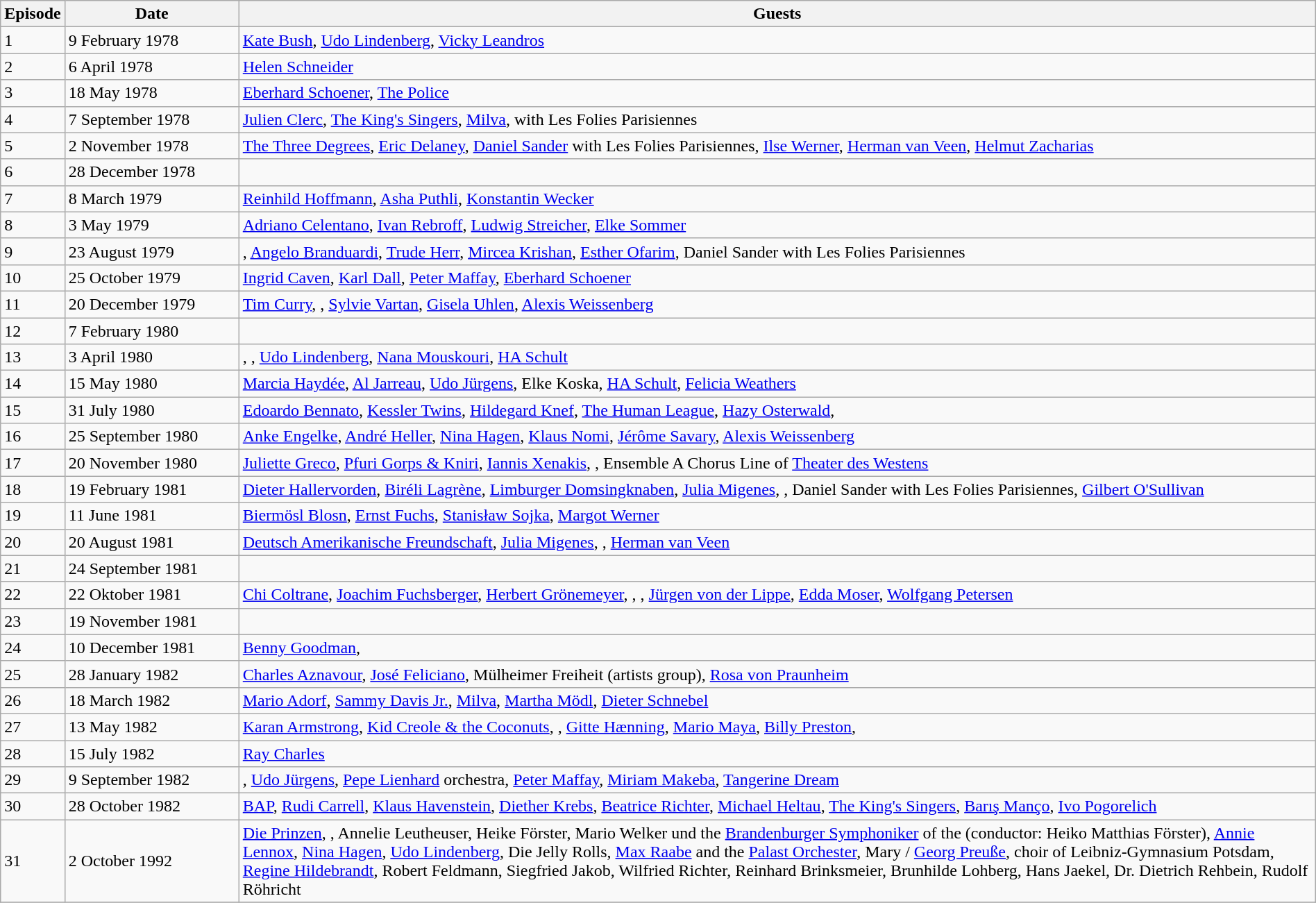<table class="wikitable zebra center" style="width:100%">
<tr>
<th>Episode</th>
<th style="width:10em">Date</th>
<th>Guests</th>
</tr>
<tr>
<td>1</td>
<td>9 February 1978</td>
<td><a href='#'>Kate Bush</a>, <a href='#'>Udo Lindenberg</a>, <a href='#'>Vicky Leandros</a></td>
</tr>
<tr>
<td>2</td>
<td>6 April 1978</td>
<td><a href='#'>Helen Schneider</a></td>
</tr>
<tr>
<td>3</td>
<td>18 May 1978</td>
<td><a href='#'>Eberhard Schoener</a>, <a href='#'>The Police</a></td>
</tr>
<tr>
<td>4</td>
<td>7 September 1978</td>
<td><a href='#'>Julien Clerc</a>, <a href='#'>The King's Singers</a>, <a href='#'>Milva</a>,  with Les Folies Parisiennes</td>
</tr>
<tr>
<td>5</td>
<td>2 November 1978</td>
<td><a href='#'>The Three Degrees</a>, <a href='#'>Eric Delaney</a>, <a href='#'>Daniel Sander</a> with Les Folies Parisiennes, <a href='#'>Ilse Werner</a>, <a href='#'>Herman van Veen</a>, <a href='#'>Helmut Zacharias</a></td>
</tr>
<tr>
<td>6</td>
<td>28 December 1978</td>
<td></td>
</tr>
<tr>
<td>7</td>
<td>8 March 1979</td>
<td><a href='#'>Reinhild Hoffmann</a>, <a href='#'>Asha Puthli</a>, <a href='#'>Konstantin Wecker</a></td>
</tr>
<tr>
<td>8</td>
<td>3 May 1979</td>
<td><a href='#'>Adriano Celentano</a>, <a href='#'>Ivan Rebroff</a>, <a href='#'>Ludwig Streicher</a>, <a href='#'>Elke Sommer</a></td>
</tr>
<tr>
<td>9</td>
<td>23 August 1979</td>
<td>, <a href='#'>Angelo Branduardi</a>, <a href='#'>Trude Herr</a>, <a href='#'>Mircea Krishan</a>, <a href='#'>Esther Ofarim</a>, Daniel Sander with Les Folies Parisiennes</td>
</tr>
<tr>
<td>10</td>
<td>25 October 1979</td>
<td><a href='#'>Ingrid Caven</a>, <a href='#'>Karl Dall</a>, <a href='#'>Peter Maffay</a>, <a href='#'>Eberhard Schoener</a></td>
</tr>
<tr>
<td>11</td>
<td>20 December 1979</td>
<td><a href='#'>Tim Curry</a>, , <a href='#'>Sylvie Vartan</a>, <a href='#'>Gisela Uhlen</a>, <a href='#'>Alexis Weissenberg</a></td>
</tr>
<tr>
<td>12</td>
<td>7 February 1980</td>
<td></td>
</tr>
<tr>
<td>13</td>
<td>3 April 1980</td>
<td>, , <a href='#'>Udo Lindenberg</a>, <a href='#'>Nana Mouskouri</a>, <a href='#'>HA Schult</a></td>
</tr>
<tr>
<td>14</td>
<td>15 May 1980</td>
<td><a href='#'>Marcia Haydée</a>, <a href='#'>Al Jarreau</a>, <a href='#'>Udo Jürgens</a>, Elke Koska, <a href='#'>HA Schult</a>, <a href='#'>Felicia Weathers</a></td>
</tr>
<tr>
<td>15</td>
<td>31 July 1980</td>
<td><a href='#'>Edoardo Bennato</a>, <a href='#'>Kessler Twins</a>, <a href='#'>Hildegard Knef</a>, <a href='#'>The Human League</a>, <a href='#'>Hazy Osterwald</a>, </td>
</tr>
<tr>
<td>16</td>
<td>25 September 1980</td>
<td><a href='#'>Anke Engelke</a>, <a href='#'>André Heller</a>, <a href='#'>Nina Hagen</a>, <a href='#'>Klaus Nomi</a>, <a href='#'>Jérôme Savary</a>, <a href='#'>Alexis Weissenberg</a></td>
</tr>
<tr>
<td>17</td>
<td>20 November 1980</td>
<td><a href='#'>Juliette Greco</a>, <a href='#'>Pfuri Gorps & Kniri</a>, <a href='#'>Iannis Xenakis</a>, , Ensemble A Chorus Line of <a href='#'>Theater des Westens</a></td>
</tr>
<tr>
<td>18</td>
<td>19 February 1981</td>
<td><a href='#'>Dieter Hallervorden</a>, <a href='#'>Biréli Lagrène</a>, <a href='#'>Limburger Domsingknaben</a>, <a href='#'>Julia Migenes</a>, , Daniel Sander with Les Folies Parisiennes, <a href='#'>Gilbert O'Sullivan</a></td>
</tr>
<tr>
<td>19</td>
<td>11 June 1981</td>
<td><a href='#'>Biermösl Blosn</a>, <a href='#'>Ernst Fuchs</a>, <a href='#'>Stanisław Sojka</a>, <a href='#'>Margot Werner</a></td>
</tr>
<tr>
<td>20</td>
<td>20 August 1981</td>
<td><a href='#'>Deutsch Amerikanische Freundschaft</a>, <a href='#'>Julia Migenes</a>, , <a href='#'>Herman van Veen</a></td>
</tr>
<tr>
<td>21</td>
<td>24 September 1981</td>
<td></td>
</tr>
<tr>
<td>22</td>
<td>22 Oktober 1981</td>
<td><a href='#'>Chi Coltrane</a>, <a href='#'>Joachim Fuchsberger</a>, <a href='#'>Herbert Grönemeyer</a>, , , <a href='#'>Jürgen von der Lippe</a>, <a href='#'>Edda Moser</a>, <a href='#'>Wolfgang Petersen</a></td>
</tr>
<tr>
<td>23</td>
<td>19 November 1981</td>
<td></td>
</tr>
<tr>
<td>24</td>
<td>10 December 1981</td>
<td><a href='#'>Benny Goodman</a>, </td>
</tr>
<tr>
<td>25</td>
<td>28 January 1982</td>
<td><a href='#'>Charles Aznavour</a>, <a href='#'>José Feliciano</a>, Mülheimer Freiheit (artists group), <a href='#'>Rosa von Praunheim</a></td>
</tr>
<tr>
<td>26</td>
<td>18 March 1982</td>
<td><a href='#'>Mario Adorf</a>, <a href='#'>Sammy Davis Jr.</a>, <a href='#'>Milva</a>, <a href='#'>Martha Mödl</a>, <a href='#'>Dieter Schnebel</a></td>
</tr>
<tr>
<td>27</td>
<td>13 May 1982</td>
<td><a href='#'>Karan Armstrong</a>, <a href='#'>Kid Creole & the Coconuts</a>, , <a href='#'>Gitte Hænning</a>, <a href='#'>Mario Maya</a>, <a href='#'>Billy Preston</a>, </td>
</tr>
<tr>
<td>28</td>
<td>15 July 1982</td>
<td><a href='#'>Ray Charles</a></td>
</tr>
<tr>
<td>29</td>
<td>9 September 1982</td>
<td>, <a href='#'>Udo Jürgens</a>, <a href='#'>Pepe Lienhard</a> orchestra, <a href='#'>Peter Maffay</a>, <a href='#'>Miriam Makeba</a>, <a href='#'>Tangerine Dream</a></td>
</tr>
<tr>
<td>30</td>
<td>28 October 1982</td>
<td><a href='#'>BAP</a>, <a href='#'>Rudi Carrell</a>, <a href='#'>Klaus Havenstein</a>, <a href='#'>Diether Krebs</a>, <a href='#'>Beatrice Richter</a>, <a href='#'>Michael Heltau</a>, <a href='#'>The King's Singers</a>, <a href='#'>Barış Manço</a>, <a href='#'>Ivo Pogorelich</a></td>
</tr>
<tr>
<td>31</td>
<td>2 October 1992</td>
<td><a href='#'>Die Prinzen</a>, , Annelie Leutheuser, Heike Förster, Mario Welker und the <a href='#'>Brandenburger Symphoniker</a> of the  (conductor: Heiko Matthias Förster), <a href='#'>Annie Lennox</a>, <a href='#'>Nina Hagen</a>, <a href='#'>Udo Lindenberg</a>, Die Jelly Rolls, <a href='#'>Max Raabe</a> and the <a href='#'>Palast Orchester</a>, Mary / <a href='#'>Georg Preuße</a>, choir of Leibniz-Gymnasium Potsdam, <a href='#'>Regine Hildebrandt</a>, Robert Feldmann, Siegfried Jakob, Wilfried Richter, Reinhard Brinksmeier, Brunhilde Lohberg, Hans Jaekel, Dr. Dietrich Rehbein, Rudolf Röhricht</td>
</tr>
<tr>
</tr>
</table>
